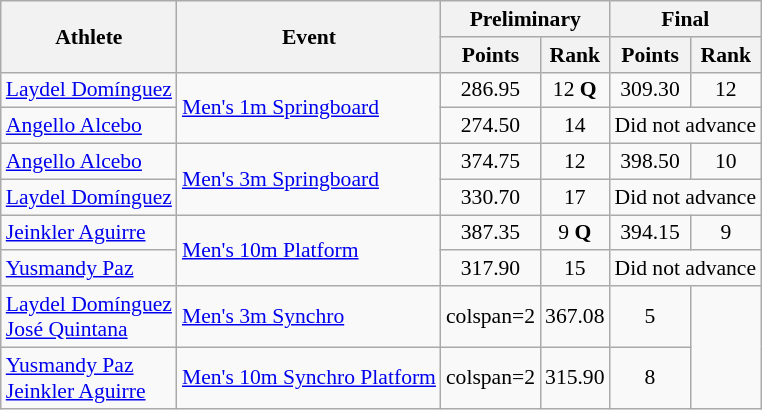<table class=wikitable style="font-size:90%">
<tr>
<th rowspan="2">Athlete</th>
<th rowspan="2">Event</th>
<th colspan="2">Preliminary</th>
<th colspan="2">Final</th>
</tr>
<tr>
<th>Points</th>
<th>Rank</th>
<th>Points</th>
<th>Rank</th>
</tr>
<tr align=center>
<td align=left><a href='#'>Laydel Domínguez</a></td>
<td rowspan="2" align=left><a href='#'>Men's 1m Springboard</a></td>
<td>286.95</td>
<td>12 <strong>Q</strong></td>
<td>309.30</td>
<td>12</td>
</tr>
<tr align=center>
<td align=left><a href='#'>Angello Alcebo</a></td>
<td>274.50</td>
<td>14</td>
<td colspan=2>Did not advance</td>
</tr>
<tr align=center>
<td align=left><a href='#'>Angello Alcebo</a></td>
<td rowspan="2" align=left><a href='#'>Men's 3m Springboard</a></td>
<td>374.75</td>
<td>12</td>
<td>398.50</td>
<td>10</td>
</tr>
<tr align=center>
<td align=left><a href='#'>Laydel Domínguez</a></td>
<td>330.70</td>
<td>17</td>
<td colspan=2>Did not advance</td>
</tr>
<tr align=center>
<td align=left><a href='#'>Jeinkler Aguirre</a></td>
<td rowspan="2" align=left><a href='#'>Men's 10m Platform</a></td>
<td>387.35</td>
<td>9 <strong>Q</strong></td>
<td>394.15</td>
<td>9</td>
</tr>
<tr align=center>
<td align=left><a href='#'>Yusmandy Paz</a></td>
<td>317.90</td>
<td>15</td>
<td colspan=2>Did not advance</td>
</tr>
<tr align=center>
<td align=left><a href='#'>Laydel Domínguez</a><br><a href='#'>José Quintana</a></td>
<td align=left><a href='#'>Men's 3m Synchro</a></td>
<td>colspan=2 </td>
<td>367.08</td>
<td>5</td>
</tr>
<tr align=center>
<td align=left><a href='#'>Yusmandy Paz</a><br><a href='#'>Jeinkler Aguirre</a></td>
<td align=left><a href='#'>Men's 10m Synchro Platform</a></td>
<td>colspan=2 </td>
<td>315.90</td>
<td>8</td>
</tr>
</table>
